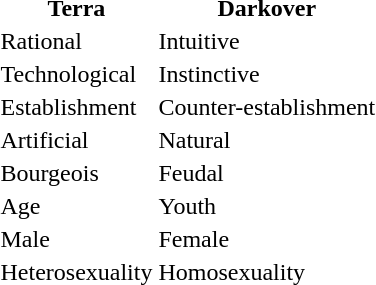<table>
<tr>
<th>Terra</th>
<th>Darkover</th>
</tr>
<tr>
<td>Rational</td>
<td>Intuitive</td>
</tr>
<tr>
<td>Technological</td>
<td>Instinctive</td>
</tr>
<tr>
<td>Establishment</td>
<td>Counter-establishment</td>
</tr>
<tr>
<td>Artificial</td>
<td>Natural</td>
</tr>
<tr>
<td>Bourgeois</td>
<td>Feudal</td>
</tr>
<tr>
<td>Age</td>
<td>Youth</td>
</tr>
<tr>
<td>Male</td>
<td>Female</td>
</tr>
<tr>
<td>Heterosexuality</td>
<td>Homosexuality</td>
</tr>
</table>
